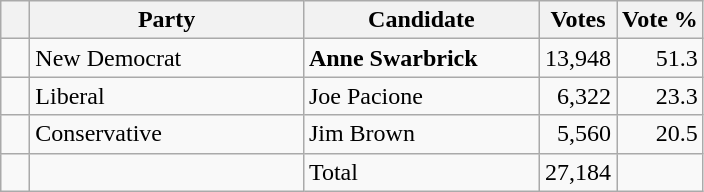<table class="wikitable">
<tr>
<th></th>
<th scope="col" width="175">Party</th>
<th scope="col" width="150">Candidate</th>
<th>Votes</th>
<th>Vote %</th>
</tr>
<tr>
<td>   </td>
<td>New Democrat</td>
<td><strong>Anne Swarbrick</strong></td>
<td align=right>13,948</td>
<td align=right>51.3</td>
</tr>
<tr |>
<td>   </td>
<td>Liberal</td>
<td>Joe Pacione</td>
<td align=right>6,322</td>
<td align=right>23.3</td>
</tr>
<tr>
<td>   </td>
<td>Conservative</td>
<td>Jim Brown</td>
<td align=right>5,560</td>
<td align=right>20.5<br>
</td>
</tr>
<tr>
<td></td>
<td></td>
<td>Total</td>
<td align=right>27,184</td>
<td></td>
</tr>
</table>
